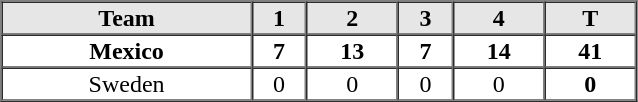<table border=1 cellspacing=0 width=425 style="margin-left:3em;">
<tr style="text-align:center; background-color:#e6e6e6;">
<th>Team</th>
<th>1</th>
<th>2</th>
<th>3</th>
<th>4</th>
<th>T</th>
</tr>
<tr style="text-align:center">
<th> Mexico</th>
<td><strong>7</strong></td>
<td><strong>13</strong></td>
<td><strong>7</strong></td>
<td><strong>14</strong></td>
<th>41</th>
</tr>
<tr style="text-align:center">
<td> Sweden</td>
<td>0</td>
<td>0</td>
<td>0</td>
<td>0</td>
<th>0</th>
</tr>
</table>
